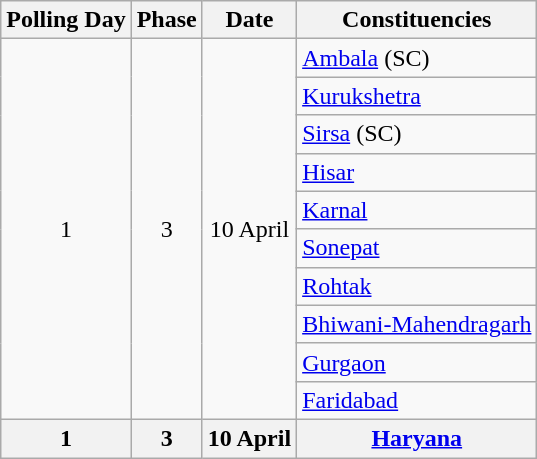<table class="wikitable sortable">
<tr>
<th>Polling Day</th>
<th>Phase</th>
<th>Date</th>
<th>Constituencies</th>
</tr>
<tr>
<td rowspan="10" style="text-align:center;">1</td>
<td rowspan="10" style="text-align:center;">3</td>
<td rowspan="10" style="text-align:center;">10 April</td>
<td><a href='#'>Ambala</a> (SC)</td>
</tr>
<tr>
<td><a href='#'>Kurukshetra</a></td>
</tr>
<tr>
<td><a href='#'>Sirsa</a> (SC)</td>
</tr>
<tr>
<td><a href='#'>Hisar</a></td>
</tr>
<tr>
<td><a href='#'>Karnal</a></td>
</tr>
<tr>
<td><a href='#'>Sonepat</a></td>
</tr>
<tr>
<td><a href='#'>Rohtak</a></td>
</tr>
<tr>
<td><a href='#'>Bhiwani-Mahendragarh</a></td>
</tr>
<tr>
<td><a href='#'>Gurgaon</a></td>
</tr>
<tr>
<td><a href='#'>Faridabad</a></td>
</tr>
<tr>
<th style="text-align:center;">1</th>
<th style="text-align:center;">3</th>
<th style="text-align:center;">10 April</th>
<th style="text-align:center;"><a href='#'>Haryana</a></th>
</tr>
</table>
